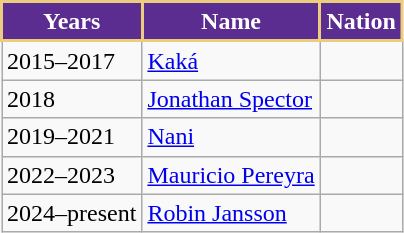<table class="wikitable">
<tr>
<th style="background:#5C2D91; color:#FFFFFF; border:2px solid #EBCD7D;" scope="col">Years</th>
<th style="background:#5C2D91; color:#FFFFFF; border:2px solid #EBCD7D;" scope="col">Name</th>
<th style="background:#5C2D91; color:#FFFFFF; border:2px solid #EBCD7D;" scope="col">Nation</th>
</tr>
<tr>
<td>2015–2017</td>
<td><a href='#'>Kaká</a></td>
<td></td>
</tr>
<tr>
<td>2018</td>
<td><a href='#'>Jonathan Spector</a></td>
<td></td>
</tr>
<tr>
<td>2019–2021</td>
<td><a href='#'>Nani</a></td>
<td></td>
</tr>
<tr>
<td>2022–2023</td>
<td><a href='#'>Mauricio Pereyra</a></td>
<td></td>
</tr>
<tr>
<td>2024–present</td>
<td><a href='#'>Robin Jansson</a></td>
<td></td>
</tr>
</table>
